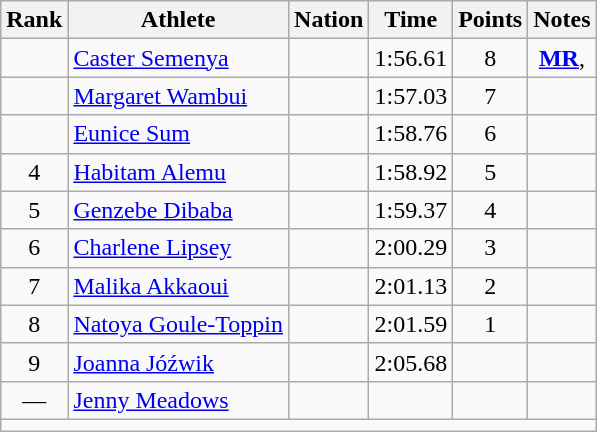<table class="wikitable mw-datatable sortable" style="text-align:center;">
<tr>
<th>Rank</th>
<th>Athlete</th>
<th>Nation</th>
<th>Time</th>
<th>Points</th>
<th>Notes</th>
</tr>
<tr>
<td></td>
<td align=left><a href='#'>Caster Semenya</a></td>
<td align=left></td>
<td>1:56.61</td>
<td>8</td>
<td><strong><a href='#'>MR</a></strong>, </td>
</tr>
<tr>
<td></td>
<td align=left><a href='#'>Margaret Wambui</a></td>
<td align=left></td>
<td>1:57.03</td>
<td>7</td>
<td></td>
</tr>
<tr>
<td></td>
<td align=left><a href='#'>Eunice Sum</a></td>
<td align=left></td>
<td>1:58.76</td>
<td>6</td>
<td></td>
</tr>
<tr>
<td>4</td>
<td align=left><a href='#'>Habitam Alemu</a></td>
<td align=left></td>
<td>1:58.92</td>
<td>5</td>
<td></td>
</tr>
<tr>
<td>5</td>
<td align=left><a href='#'>Genzebe Dibaba</a></td>
<td align=left></td>
<td>1:59.37</td>
<td>4</td>
<td></td>
</tr>
<tr>
<td>6</td>
<td align=left><a href='#'>Charlene Lipsey</a></td>
<td align=left></td>
<td>2:00.29</td>
<td>3</td>
<td></td>
</tr>
<tr>
<td>7</td>
<td align=left><a href='#'>Malika Akkaoui</a></td>
<td align=left></td>
<td>2:01.13</td>
<td>2</td>
<td></td>
</tr>
<tr>
<td>8</td>
<td align=left><a href='#'>Natoya Goule-Toppin</a></td>
<td align=left></td>
<td>2:01.59</td>
<td>1</td>
<td></td>
</tr>
<tr>
<td>9</td>
<td align=left><a href='#'>Joanna Jóźwik</a></td>
<td align=left></td>
<td>2:05.68</td>
<td></td>
<td></td>
</tr>
<tr>
<td>—</td>
<td align=left><a href='#'>Jenny Meadows</a></td>
<td align=left></td>
<td></td>
<td></td>
<td></td>
</tr>
<tr class="sortbottom">
<td colspan=6></td>
</tr>
</table>
